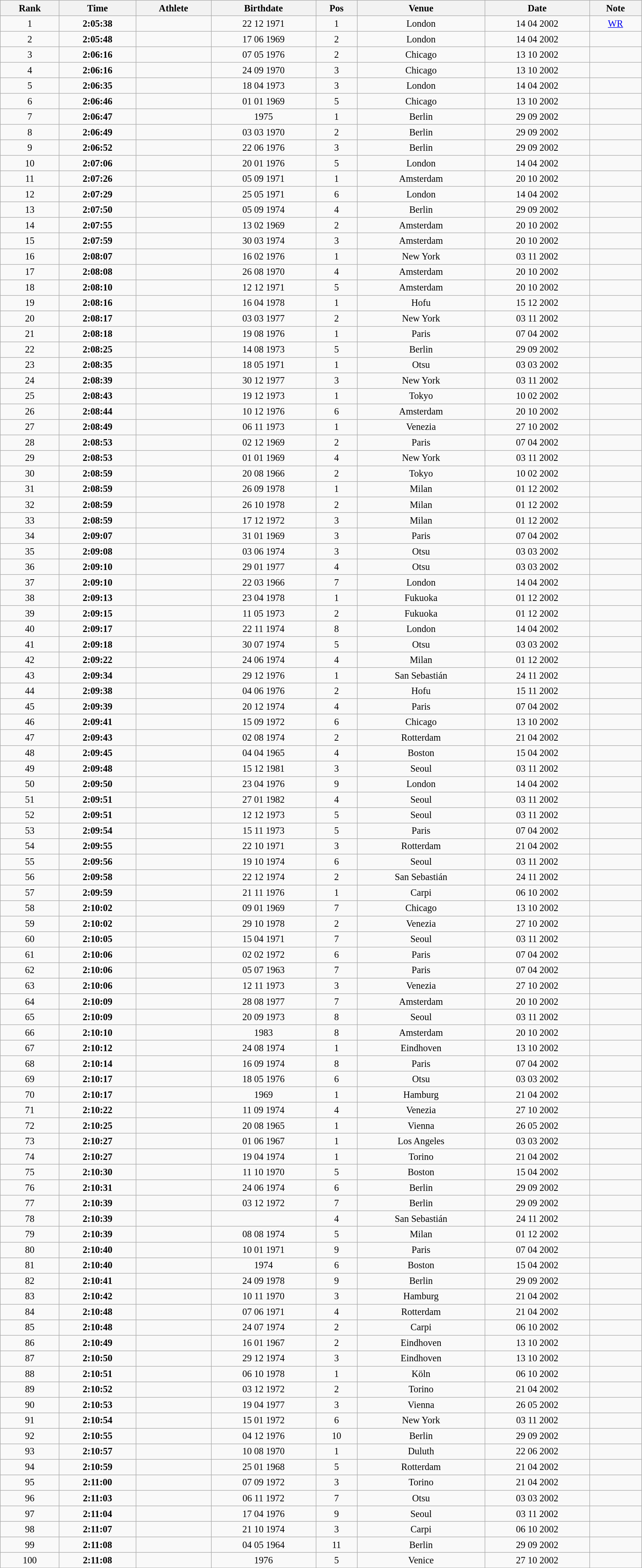<table class="wikitable sortable" style=" text-align:center; font-size:110%;" width="95%">
<tr>
<th>Rank</th>
<th>Time</th>
<th>Athlete</th>
<th>Birthdate</th>
<th>Pos</th>
<th>Venue</th>
<th>Date</th>
<th>Note</th>
</tr>
<tr>
<td>1</td>
<td><strong>2:05:38</strong></td>
<td align=left></td>
<td>22 12 1971</td>
<td>1</td>
<td>London</td>
<td>14 04 2002</td>
<td><a href='#'>WR</a></td>
</tr>
<tr>
<td>2</td>
<td><strong>2:05:48</strong></td>
<td align=left></td>
<td>17 06 1969</td>
<td>2</td>
<td>London</td>
<td>14 04 2002</td>
<td></td>
</tr>
<tr>
<td>3</td>
<td><strong>2:06:16</strong></td>
<td align=left></td>
<td>07 05 1976</td>
<td>2</td>
<td>Chicago</td>
<td>13 10 2002</td>
<td></td>
</tr>
<tr>
<td>4</td>
<td><strong>2:06:16</strong></td>
<td align=left></td>
<td>24 09 1970</td>
<td>3</td>
<td>Chicago</td>
<td>13 10 2002</td>
<td></td>
</tr>
<tr>
<td>5</td>
<td><strong>2:06:35</strong></td>
<td align=left></td>
<td>18 04 1973</td>
<td>3</td>
<td>London</td>
<td>14 04 2002</td>
<td></td>
</tr>
<tr>
<td>6</td>
<td><strong>2:06:46</strong></td>
<td align=left></td>
<td>01 01 1969</td>
<td>5</td>
<td>Chicago</td>
<td>13 10 2002</td>
<td></td>
</tr>
<tr>
<td>7</td>
<td><strong>2:06:47</strong></td>
<td align=left></td>
<td>1975</td>
<td>1</td>
<td>Berlin</td>
<td>29 09 2002</td>
<td></td>
</tr>
<tr>
<td>8</td>
<td><strong>2:06:49</strong></td>
<td align=left></td>
<td>03 03 1970</td>
<td>2</td>
<td>Berlin</td>
<td>29 09 2002</td>
<td></td>
</tr>
<tr>
<td>9</td>
<td><strong>2:06:52</strong></td>
<td align=left></td>
<td>22 06 1976</td>
<td>3</td>
<td>Berlin</td>
<td>29 09 2002</td>
<td></td>
</tr>
<tr>
<td>10</td>
<td><strong>2:07:06</strong></td>
<td align=left></td>
<td>20 01 1976</td>
<td>5</td>
<td>London</td>
<td>14 04 2002</td>
<td></td>
</tr>
<tr>
<td>11</td>
<td><strong>2:07:26</strong></td>
<td align=left></td>
<td>05 09 1971</td>
<td>1</td>
<td>Amsterdam</td>
<td>20 10 2002</td>
<td></td>
</tr>
<tr>
<td>12</td>
<td><strong>2:07:29</strong></td>
<td align=left></td>
<td>25 05 1971</td>
<td>6</td>
<td>London</td>
<td>14 04 2002</td>
<td></td>
</tr>
<tr>
<td>13</td>
<td><strong>2:07:50</strong></td>
<td align=left></td>
<td>05 09 1974</td>
<td>4</td>
<td>Berlin</td>
<td>29 09 2002</td>
<td></td>
</tr>
<tr>
<td>14</td>
<td><strong>2:07:55</strong></td>
<td align=left></td>
<td>13 02 1969</td>
<td>2</td>
<td>Amsterdam</td>
<td>20 10 2002</td>
<td></td>
</tr>
<tr>
<td>15</td>
<td><strong>2:07:59</strong></td>
<td align=left></td>
<td>30 03 1974</td>
<td>3</td>
<td>Amsterdam</td>
<td>20 10 2002</td>
<td></td>
</tr>
<tr>
<td>16</td>
<td><strong>2:08:07</strong></td>
<td align=left></td>
<td>16 02 1976</td>
<td>1</td>
<td>New York</td>
<td>03 11 2002</td>
<td></td>
</tr>
<tr>
<td>17</td>
<td><strong>2:08:08</strong></td>
<td align=left></td>
<td>26 08 1970</td>
<td>4</td>
<td>Amsterdam</td>
<td>20 10 2002</td>
<td></td>
</tr>
<tr>
<td>18</td>
<td><strong>2:08:10</strong></td>
<td align=left></td>
<td>12 12 1971</td>
<td>5</td>
<td>Amsterdam</td>
<td>20 10 2002</td>
<td></td>
</tr>
<tr>
<td>19</td>
<td><strong>2:08:16</strong></td>
<td align=left></td>
<td>16 04 1978</td>
<td>1</td>
<td>Hofu</td>
<td>15 12 2002</td>
<td></td>
</tr>
<tr>
<td>20</td>
<td><strong>2:08:17</strong></td>
<td align=left></td>
<td>03 03 1977</td>
<td>2</td>
<td>New York</td>
<td>03 11 2002</td>
<td></td>
</tr>
<tr>
<td>21</td>
<td><strong>2:08:18</strong></td>
<td align=left></td>
<td>19 08 1976</td>
<td>1</td>
<td>Paris</td>
<td>07 04 2002</td>
<td></td>
</tr>
<tr>
<td>22</td>
<td><strong>2:08:25</strong></td>
<td align=left></td>
<td>14 08 1973</td>
<td>5</td>
<td>Berlin</td>
<td>29 09 2002</td>
</tr>
<tr>
<td>23</td>
<td><strong>2:08:35</strong></td>
<td align=left></td>
<td>18 05 1971</td>
<td>1</td>
<td>Otsu</td>
<td>03 03 2002</td>
<td></td>
</tr>
<tr>
<td>24</td>
<td><strong>2:08:39</strong></td>
<td align=left></td>
<td>30 12 1977</td>
<td>3</td>
<td>New York</td>
<td>03 11 2002</td>
<td></td>
</tr>
<tr>
<td>25</td>
<td><strong>2:08:43</strong></td>
<td align=left></td>
<td>19 12 1973</td>
<td>1</td>
<td>Tokyo</td>
<td>10 02 2002</td>
<td></td>
</tr>
<tr>
<td>26</td>
<td><strong>2:08:44</strong></td>
<td align=left></td>
<td>10 12 1976</td>
<td>6</td>
<td>Amsterdam</td>
<td>20 10 2002</td>
<td></td>
</tr>
<tr>
<td>27</td>
<td><strong>2:08:49</strong></td>
<td align=left></td>
<td>06 11 1973</td>
<td>1</td>
<td>Venezia</td>
<td>27 10 2002</td>
<td></td>
</tr>
<tr>
<td>28</td>
<td><strong>2:08:53</strong></td>
<td align=left></td>
<td>02 12 1969</td>
<td>2</td>
<td>Paris</td>
<td>07 04 2002</td>
<td></td>
</tr>
<tr>
<td>29</td>
<td><strong>2:08:53</strong></td>
<td align=left></td>
<td>01 01 1969</td>
<td>4</td>
<td>New York</td>
<td>03 11 2002</td>
<td></td>
</tr>
<tr>
<td>30</td>
<td><strong>2:08:59</strong></td>
<td align=left></td>
<td>20 08 1966</td>
<td>2</td>
<td>Tokyo</td>
<td>10 02 2002</td>
<td></td>
</tr>
<tr>
<td>31</td>
<td><strong>2:08:59</strong></td>
<td align=left></td>
<td>26 09 1978</td>
<td>1</td>
<td>Milan</td>
<td>01 12 2002</td>
<td></td>
</tr>
<tr>
<td>32</td>
<td><strong>2:08:59</strong></td>
<td align=left></td>
<td>26 10 1978</td>
<td>2</td>
<td>Milan</td>
<td>01 12 2002</td>
<td></td>
</tr>
<tr>
<td>33</td>
<td><strong>2:08:59</strong></td>
<td align=left></td>
<td>17 12 1972</td>
<td>3</td>
<td>Milan</td>
<td>01 12 2002</td>
<td></td>
</tr>
<tr>
<td>34</td>
<td><strong>2:09:07</strong></td>
<td align=left></td>
<td>31 01 1969</td>
<td>3</td>
<td>Paris</td>
<td>07 04 2002</td>
<td></td>
</tr>
<tr>
<td>35</td>
<td><strong>2:09:08</strong></td>
<td align=left></td>
<td>03 06 1974</td>
<td>3</td>
<td>Otsu</td>
<td>03 03 2002</td>
<td></td>
</tr>
<tr>
<td>36</td>
<td><strong>2:09:10</strong></td>
<td align=left></td>
<td>29 01 1977</td>
<td>4</td>
<td>Otsu</td>
<td>03 03 2002</td>
<td></td>
</tr>
<tr>
<td>37</td>
<td><strong>2:09:10</strong></td>
<td align=left></td>
<td>22 03 1966</td>
<td>7</td>
<td>London</td>
<td>14 04 2002</td>
<td></td>
</tr>
<tr>
<td>38</td>
<td><strong>2:09:13</strong></td>
<td align=left></td>
<td>23 04 1978</td>
<td>1</td>
<td>Fukuoka</td>
<td>01 12 2002</td>
<td></td>
</tr>
<tr>
<td>39</td>
<td><strong>2:09:15</strong></td>
<td align=left></td>
<td>11 05 1973</td>
<td>2</td>
<td>Fukuoka</td>
<td>01 12 2002</td>
<td></td>
</tr>
<tr>
<td>40</td>
<td><strong>2:09:17</strong></td>
<td align=left></td>
<td>22 11 1974</td>
<td>8</td>
<td>London</td>
<td>14 04 2002</td>
<td></td>
</tr>
<tr>
<td>41</td>
<td><strong>2:09:18</strong></td>
<td align=left></td>
<td>30 07 1974</td>
<td>5</td>
<td>Otsu</td>
<td>03 03 2002</td>
<td></td>
</tr>
<tr>
<td>42</td>
<td><strong>2:09:22</strong></td>
<td align=left></td>
<td>24 06 1974</td>
<td>4</td>
<td>Milan</td>
<td>01 12 2002</td>
<td></td>
</tr>
<tr>
<td>43</td>
<td><strong>2:09:34</strong></td>
<td align=left></td>
<td>29 12 1976</td>
<td>1</td>
<td>San Sebastián</td>
<td>24 11 2002</td>
<td></td>
</tr>
<tr>
<td>44</td>
<td><strong>2:09:38</strong></td>
<td align=left></td>
<td>04 06 1976</td>
<td>2</td>
<td>Hofu</td>
<td>15 11 2002</td>
<td></td>
</tr>
<tr>
<td>45</td>
<td><strong>2:09:39</strong></td>
<td align=left></td>
<td>20 12 1974</td>
<td>4</td>
<td>Paris</td>
<td>07 04 2002</td>
<td></td>
</tr>
<tr>
<td>46</td>
<td><strong>2:09:41</strong></td>
<td align=left></td>
<td>15 09 1972</td>
<td>6</td>
<td>Chicago</td>
<td>13 10 2002</td>
<td></td>
</tr>
<tr>
<td>47</td>
<td><strong>2:09:43</strong></td>
<td align=left></td>
<td>02 08 1974</td>
<td>2</td>
<td>Rotterdam</td>
<td>21 04 2002</td>
<td></td>
</tr>
<tr>
<td>48</td>
<td><strong>2:09:45</strong></td>
<td align=left></td>
<td>04 04 1965</td>
<td>4</td>
<td>Boston</td>
<td>15 04 2002</td>
<td></td>
</tr>
<tr>
<td>49</td>
<td><strong>2:09:48</strong></td>
<td align=left></td>
<td>15 12 1981</td>
<td>3</td>
<td>Seoul</td>
<td>03 11 2002</td>
<td></td>
</tr>
<tr>
<td>50</td>
<td><strong>2:09:50</strong></td>
<td align=left></td>
<td>23 04 1976</td>
<td>9</td>
<td>London</td>
<td>14 04 2002</td>
<td></td>
</tr>
<tr>
<td>51</td>
<td><strong>2:09:51</strong></td>
<td align=left></td>
<td>27 01 1982</td>
<td>4</td>
<td>Seoul</td>
<td>03 11 2002</td>
<td></td>
</tr>
<tr>
<td>52</td>
<td><strong>2:09:51</strong></td>
<td align=left></td>
<td>12 12 1973</td>
<td>5</td>
<td>Seoul</td>
<td>03 11 2002</td>
<td></td>
</tr>
<tr>
<td>53</td>
<td><strong>2:09:54</strong></td>
<td align=left></td>
<td>15 11 1973</td>
<td>5</td>
<td>Paris</td>
<td>07 04 2002</td>
<td></td>
</tr>
<tr>
<td>54</td>
<td><strong>2:09:55</strong></td>
<td align=left></td>
<td>22 10 1971</td>
<td>3</td>
<td>Rotterdam</td>
<td>21 04 2002</td>
<td></td>
</tr>
<tr>
<td>55</td>
<td><strong>2:09:56</strong></td>
<td align=left></td>
<td>19 10 1974</td>
<td>6</td>
<td>Seoul</td>
<td>03 11 2002</td>
<td></td>
</tr>
<tr>
<td>56</td>
<td><strong>2:09:58</strong></td>
<td align=left></td>
<td>22 12 1974</td>
<td>2</td>
<td>San Sebastián</td>
<td>24 11 2002</td>
<td></td>
</tr>
<tr>
<td>57</td>
<td><strong>2:09:59</strong></td>
<td align=left></td>
<td>21 11 1976</td>
<td>1</td>
<td>Carpi</td>
<td>06 10 2002</td>
<td></td>
</tr>
<tr>
<td>58</td>
<td><strong>2:10:02</strong></td>
<td align=left></td>
<td>09 01 1969</td>
<td>7</td>
<td>Chicago</td>
<td>13 10 2002</td>
<td></td>
</tr>
<tr>
<td>59</td>
<td><strong>2:10:02</strong></td>
<td align=left></td>
<td>29 10 1978</td>
<td>2</td>
<td>Venezia</td>
<td>27 10 2002</td>
<td></td>
</tr>
<tr>
<td>60</td>
<td><strong>2:10:05</strong></td>
<td align=left></td>
<td>15 04 1971</td>
<td>7</td>
<td>Seoul</td>
<td>03 11 2002</td>
<td></td>
</tr>
<tr>
<td>61</td>
<td><strong>2:10:06</strong></td>
<td align=left></td>
<td>02 02 1972</td>
<td>6</td>
<td>Paris</td>
<td>07 04 2002</td>
<td></td>
</tr>
<tr>
<td>62</td>
<td><strong>2:10:06</strong></td>
<td align=left></td>
<td>05 07 1963</td>
<td>7</td>
<td>Paris</td>
<td>07 04 2002</td>
<td></td>
</tr>
<tr>
<td>63</td>
<td><strong>2:10:06</strong></td>
<td align=left></td>
<td>12 11 1973</td>
<td>3</td>
<td>Venezia</td>
<td>27 10 2002</td>
<td></td>
</tr>
<tr>
<td>64</td>
<td><strong>2:10:09</strong></td>
<td align=left></td>
<td>28 08 1977</td>
<td>7</td>
<td>Amsterdam</td>
<td>20 10 2002</td>
<td></td>
</tr>
<tr>
<td>65</td>
<td><strong>2:10:09</strong></td>
<td align=left></td>
<td>20 09 1973</td>
<td>8</td>
<td>Seoul</td>
<td>03 11 2002</td>
<td></td>
</tr>
<tr>
<td>66</td>
<td><strong>2:10:10</strong></td>
<td align=left></td>
<td>1983</td>
<td>8</td>
<td>Amsterdam</td>
<td>20 10 2002</td>
<td></td>
</tr>
<tr>
<td>67</td>
<td><strong>2:10:12</strong></td>
<td align=left></td>
<td>24 08 1974</td>
<td>1</td>
<td>Eindhoven</td>
<td>13 10 2002</td>
<td></td>
</tr>
<tr>
<td>68</td>
<td><strong>2:10:14</strong></td>
<td align=left></td>
<td>16 09 1974</td>
<td>8</td>
<td>Paris</td>
<td>07 04 2002</td>
<td></td>
</tr>
<tr>
<td>69</td>
<td><strong>2:10:17</strong></td>
<td align=left></td>
<td>18 05 1976</td>
<td>6</td>
<td>Otsu</td>
<td>03 03 2002</td>
<td></td>
</tr>
<tr>
<td>70</td>
<td><strong>2:10:17</strong></td>
<td align=left></td>
<td>1969</td>
<td>1</td>
<td>Hamburg</td>
<td>21 04 2002</td>
<td></td>
</tr>
<tr>
<td>71</td>
<td><strong>2:10:22</strong></td>
<td align=left></td>
<td>11 09 1974</td>
<td>4</td>
<td>Venezia</td>
<td>27 10 2002</td>
<td></td>
</tr>
<tr>
<td>72</td>
<td><strong>2:10:25</strong></td>
<td align=left></td>
<td>20 08 1965</td>
<td>1</td>
<td>Vienna</td>
<td>26 05 2002</td>
<td></td>
</tr>
<tr>
<td>73</td>
<td><strong>2:10:27</strong></td>
<td align=left></td>
<td>01 06 1967</td>
<td>1</td>
<td>Los Angeles</td>
<td>03 03 2002</td>
<td></td>
</tr>
<tr>
<td>74</td>
<td><strong>2:10:27</strong></td>
<td align=left></td>
<td>19 04 1974</td>
<td>1</td>
<td>Torino</td>
<td>21 04 2002</td>
<td></td>
</tr>
<tr>
<td>75</td>
<td><strong>2:10:30</strong></td>
<td align=left></td>
<td>11 10 1970</td>
<td>5</td>
<td>Boston</td>
<td>15 04 2002</td>
<td></td>
</tr>
<tr>
<td>76</td>
<td><strong>2:10:31</strong></td>
<td align=left></td>
<td>24 06 1974</td>
<td>6</td>
<td>Berlin</td>
<td>29 09 2002</td>
<td></td>
</tr>
<tr>
<td>77</td>
<td><strong>2:10:39</strong></td>
<td align=left></td>
<td>03 12 1972</td>
<td>7</td>
<td>Berlin</td>
<td>29 09 2002</td>
<td></td>
</tr>
<tr>
<td>78</td>
<td><strong>2:10:39</strong></td>
<td align=left></td>
<td></td>
<td>4</td>
<td>San Sebastián</td>
<td>24 11 2002</td>
<td></td>
</tr>
<tr>
<td>79</td>
<td><strong>2:10:39</strong></td>
<td align=left></td>
<td>08 08 1974</td>
<td>5</td>
<td>Milan</td>
<td>01 12 2002</td>
<td></td>
</tr>
<tr>
<td>80</td>
<td><strong>2:10:40</strong></td>
<td align=left></td>
<td>10 01 1971</td>
<td>9</td>
<td>Paris</td>
<td>07 04 2002</td>
<td></td>
</tr>
<tr>
<td>81</td>
<td><strong>2:10:40</strong></td>
<td align=left></td>
<td>1974</td>
<td>6</td>
<td>Boston</td>
<td>15 04 2002</td>
<td></td>
</tr>
<tr>
<td>82</td>
<td><strong>2:10:41</strong></td>
<td align=left></td>
<td>24 09 1978</td>
<td>9</td>
<td>Berlin</td>
<td>29 09 2002</td>
<td></td>
</tr>
<tr>
<td>83</td>
<td><strong>2:10:42</strong></td>
<td align=left></td>
<td>10 11 1970</td>
<td>3</td>
<td>Hamburg</td>
<td>21 04 2002</td>
<td></td>
</tr>
<tr>
<td>84</td>
<td><strong>2:10:48</strong></td>
<td align=left></td>
<td>07 06 1971</td>
<td>4</td>
<td>Rotterdam</td>
<td>21 04 2002</td>
<td></td>
</tr>
<tr>
<td>85</td>
<td><strong>2:10:48</strong></td>
<td align=left></td>
<td>24 07 1974</td>
<td>2</td>
<td>Carpi</td>
<td>06 10 2002</td>
<td></td>
</tr>
<tr>
<td>86</td>
<td><strong>2:10:49</strong></td>
<td align=left></td>
<td>16 01 1967</td>
<td>2</td>
<td>Eindhoven</td>
<td>13 10 2002</td>
<td></td>
</tr>
<tr>
<td>87</td>
<td><strong>2:10:50</strong></td>
<td align=left></td>
<td>29 12 1974</td>
<td>3</td>
<td>Eindhoven</td>
<td>13 10 2002</td>
<td></td>
</tr>
<tr>
<td>88</td>
<td><strong>2:10:51</strong></td>
<td align=left></td>
<td>06 10 1978</td>
<td>1</td>
<td>Köln</td>
<td>06 10 2002</td>
<td></td>
</tr>
<tr>
<td>89</td>
<td><strong>2:10:52</strong></td>
<td align=left></td>
<td>03 12 1972</td>
<td>2</td>
<td>Torino</td>
<td>21 04 2002</td>
<td></td>
</tr>
<tr>
<td>90</td>
<td><strong>2:10:53</strong></td>
<td align=left></td>
<td>19 04 1977</td>
<td>3</td>
<td>Vienna</td>
<td>26 05 2002</td>
<td></td>
</tr>
<tr>
<td>91</td>
<td><strong>2:10:54</strong></td>
<td align=left></td>
<td>15 01 1972</td>
<td>6</td>
<td>New York</td>
<td>03 11 2002</td>
<td></td>
</tr>
<tr>
<td>92</td>
<td><strong>2:10:55</strong></td>
<td align=left></td>
<td>04 12 1976</td>
<td>10</td>
<td>Berlin</td>
<td>29 09 2002</td>
<td></td>
</tr>
<tr>
<td>93</td>
<td><strong>2:10:57</strong></td>
<td align=left></td>
<td>10 08 1970</td>
<td>1</td>
<td>Duluth</td>
<td>22 06 2002</td>
<td></td>
</tr>
<tr>
<td>94</td>
<td><strong>2:10:59</strong></td>
<td align=left></td>
<td>25 01 1968</td>
<td>5</td>
<td>Rotterdam</td>
<td>21 04 2002</td>
<td></td>
</tr>
<tr>
<td>95</td>
<td><strong>2:11:00</strong></td>
<td align=left></td>
<td>07 09 1972</td>
<td>3</td>
<td>Torino</td>
<td>21 04 2002</td>
<td></td>
</tr>
<tr>
<td>96</td>
<td><strong>2:11:03</strong></td>
<td align=left></td>
<td>06 11 1972</td>
<td>7</td>
<td>Otsu</td>
<td>03 03 2002</td>
<td></td>
</tr>
<tr>
<td>97</td>
<td><strong>2:11:04</strong></td>
<td align=left></td>
<td>17 04 1976</td>
<td>9</td>
<td>Seoul</td>
<td>03 11 2002</td>
<td></td>
</tr>
<tr>
<td>98</td>
<td><strong>2:11:07</strong></td>
<td align=left></td>
<td>21 10 1974</td>
<td>3</td>
<td>Carpi</td>
<td>06 10 2002</td>
<td></td>
</tr>
<tr>
<td>99</td>
<td><strong>2:11:08</strong></td>
<td align=left></td>
<td>04 05 1964</td>
<td>11</td>
<td>Berlin</td>
<td>29 09 2002</td>
<td></td>
</tr>
<tr>
<td>100</td>
<td><strong>2:11:08</strong></td>
<td align=left></td>
<td>1976</td>
<td>5</td>
<td>Venice</td>
<td>27 10 2002</td>
<td></td>
</tr>
</table>
